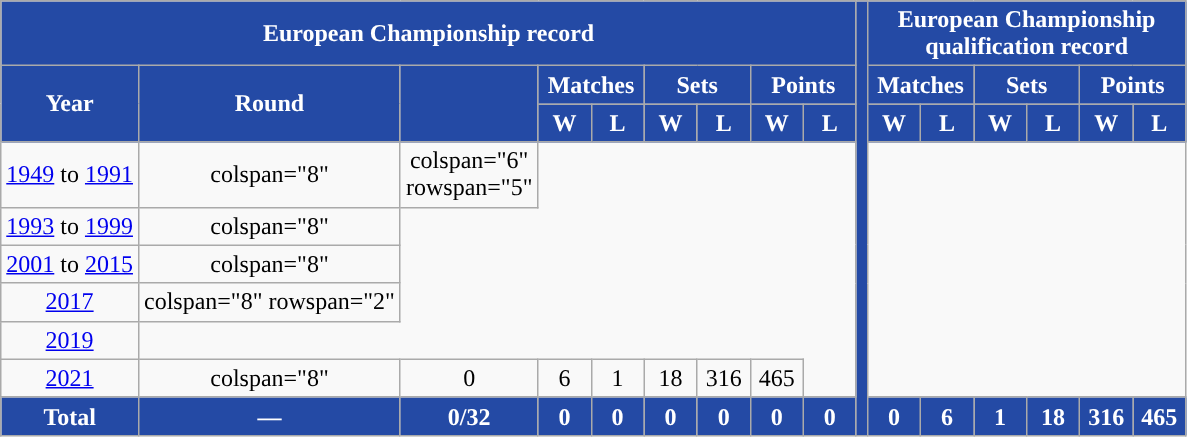<table class="wikitable" style="text-align: center;">
<tr>
<th colspan="9" style="background:#244AA5; color:white; ">European Championship record</th>
<th rowspan="10" style="background:#244AA5"></th>
<th colspan="6" style="background:#244AA5; color:white; ">European Championship<br>qualification record</th>
</tr>
<tr>
<th rowspan="2" style="background:#244AA5; color:white; ">Year</th>
<th rowspan="2" style="background:#244AA5; color:white; ">Round</th>
<th rowspan="2" width="28" style="background:#244AA5; color:white; "></th>
<th colspan="2" width="28" style="background:#244AA5; color:white; ">Matches</th>
<th colspan="2" width="28" style="background:#244AA5; color:white; ">Sets</th>
<th colspan="2" width="28" style="background:#244AA5; color:white; ">Points</th>
<th colspan="2" width="28" style="background:#244AA5; color:white; ">Matches</th>
<th colspan="2" width="28" style="background:#244AA5; color:white; ">Sets</th>
<th colspan="2" width="28" style="background:#244AA5; color:white; ">Points</th>
</tr>
<tr>
<th width="28" style="background:#244AA5; color:white; ">W</th>
<th width="28" style="background:#244AA5; color:white; ">L</th>
<th width="28" style="background:#244AA5; color:white; ">W</th>
<th width="28" style="background:#244AA5; color:white; ">L</th>
<th width="28" style="background:#244AA5; color:white; ">W</th>
<th width="28" style="background:#244AA5; color:white; ">L</th>
<th width="28" style="background:#244AA5; color:white; ">W</th>
<th width="28" style="background:#244AA5; color:white; ">L</th>
<th width="28" style="background:#244AA5; color:white; ">W</th>
<th width="28" style="background:#244AA5; color:white; ">L</th>
<th width="28" style="background:#244AA5; color:white; ">W</th>
<th width="28" style="background:#244AA5; color:white; ">L</th>
</tr>
<tr>
<td> <a href='#'>1949</a> to  <a href='#'>1991</a></td>
<td>colspan="8" </td>
<td>colspan="6" rowspan="5" </td>
</tr>
<tr>
<td> <a href='#'>1993</a> to  <a href='#'>1999</a></td>
<td>colspan="8" </td>
</tr>
<tr>
<td> <a href='#'>2001</a> to  <a href='#'>2015</a></td>
<td>colspan="8" </td>
</tr>
<tr>
<td> <a href='#'>2017</a></td>
<td>colspan="8" rowspan="2" </td>
</tr>
<tr>
<td> <a href='#'>2019</a></td>
</tr>
<tr>
<td> <a href='#'>2021</a></td>
<td>colspan="8" </td>
<td>0</td>
<td>6</td>
<td>1</td>
<td>18</td>
<td>316</td>
<td>465</td>
</tr>
<tr>
<th style="background:#244AA5; color:white; ">Total</th>
<th style="background:#244AA5; color:white; ">—</th>
<th style="background:#244AA5; color:white; ">0/32</th>
<th style="background:#244AA5; color:white; ">0</th>
<th style="background:#244AA5; color:white; ">0</th>
<th style="background:#244AA5; color:white; ">0</th>
<th style="background:#244AA5; color:white; ">0</th>
<th style="background:#244AA5; color:white; ">0</th>
<th style="background:#244AA5; color:white; ">0</th>
<th style="background:#244AA5; color:white; ">0</th>
<th style="background:#244AA5; color:white; ">6</th>
<th style="background:#244AA5; color:white; ">1</th>
<th style="background:#244AA5; color:white; ">18</th>
<th style="background:#244AA5; color:white; ">316</th>
<th style="background:#244AA5; color:white; ">465</th>
</tr>
</table>
